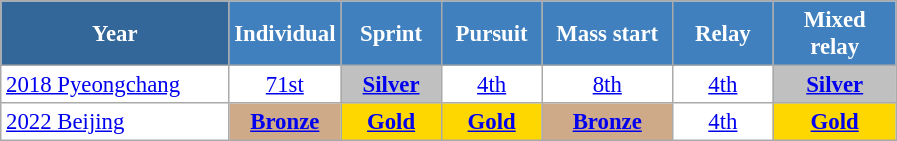<table class="wikitable" style="font-size:95%; text-align:center; border:grey solid 1px; border-collapse:collapse; background:#ffffff;">
<tr>
<th style="background-color:#369; color:white;    width:145px;">Year</th>
<th style="background-color:#4180be; color:white; width:65px;">Individual</th>
<th style="background-color:#4180be; color:white; width:60px;">Sprint</th>
<th style="background-color:#4180be; color:white; width:60px;">Pursuit</th>
<th style="background-color:#4180be; color:white; width:80px;">Mass start</th>
<th style="background-color:#4180be; color:white; width:60px;">Relay</th>
<th style="background-color:#4180be; color:white; width:75px;">Mixed relay</th>
</tr>
<tr>
<td align=left> <a href='#'>2018 Pyeongchang</a></td>
<td><a href='#'>71st</a></td>
<td style="background:silver;"><a href='#'><strong>Silver</strong></a></td>
<td><a href='#'>4th</a></td>
<td><a href='#'>8th</a></td>
<td><a href='#'>4th</a></td>
<td style="background:silver;"><a href='#'><strong>Silver</strong></a></td>
</tr>
<tr>
<td align=left> <a href='#'>2022 Beijing</a></td>
<td style="background:#cfaa88;"><a href='#'><strong>Bronze</strong></a></td>
<td style="background:gold;"><a href='#'><strong>Gold</strong></a></td>
<td style="background:gold;"><a href='#'><strong>Gold</strong></a></td>
<td style="background:#cfaa88;"><a href='#'><strong>Bronze</strong></a></td>
<td><a href='#'>4th</a></td>
<td style="background:gold;"><a href='#'><strong>Gold</strong></a></td>
</tr>
</table>
